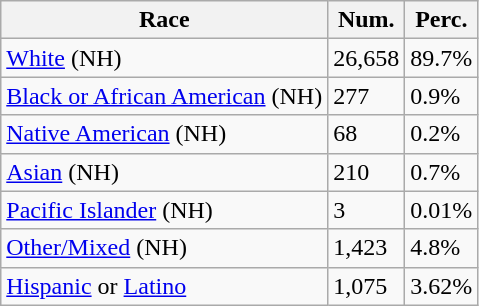<table class="wikitable">
<tr>
<th>Race</th>
<th>Num.</th>
<th>Perc.</th>
</tr>
<tr>
<td><a href='#'>White</a> (NH)</td>
<td>26,658</td>
<td>89.7%</td>
</tr>
<tr>
<td><a href='#'>Black or African American</a> (NH)</td>
<td>277</td>
<td>0.9%</td>
</tr>
<tr>
<td><a href='#'>Native American</a> (NH)</td>
<td>68</td>
<td>0.2%</td>
</tr>
<tr>
<td><a href='#'>Asian</a> (NH)</td>
<td>210</td>
<td>0.7%</td>
</tr>
<tr>
<td><a href='#'>Pacific Islander</a> (NH)</td>
<td>3</td>
<td>0.01%</td>
</tr>
<tr>
<td><a href='#'>Other/Mixed</a> (NH)</td>
<td>1,423</td>
<td>4.8%</td>
</tr>
<tr>
<td><a href='#'>Hispanic</a> or <a href='#'>Latino</a></td>
<td>1,075</td>
<td>3.62%</td>
</tr>
</table>
